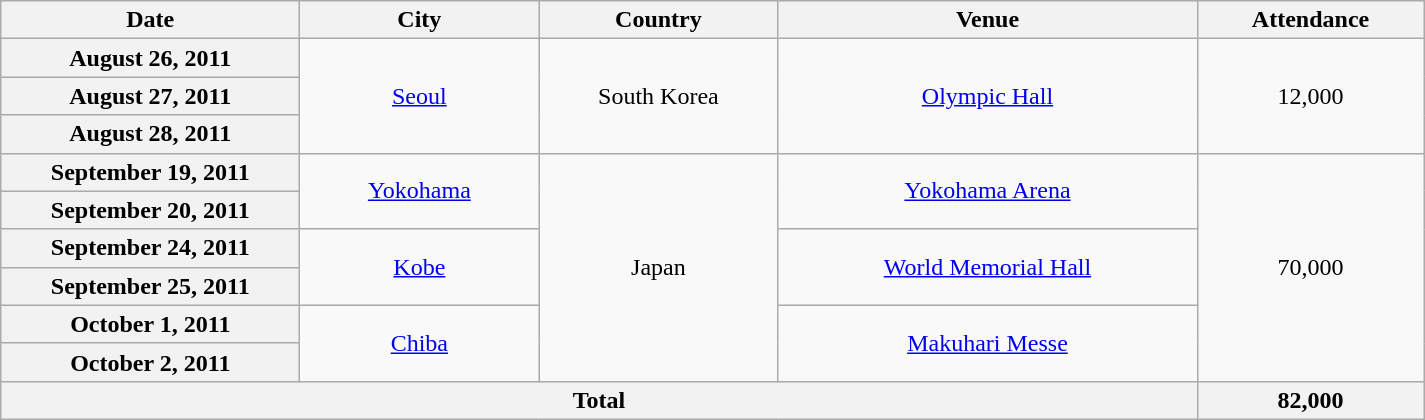<table class="wikitable plainrowheaders" style="text-align:center;">
<tr>
<th scope="col" style="width:12em;">Date</th>
<th scope="col" style="width:9.5em;">City</th>
<th scope="col" style="width:9.5em;">Country</th>
<th scope="col" style="width:17em;">Venue</th>
<th scope="col" style="width:9em;">Attendance</th>
</tr>
<tr>
<th scope="row" style="text-align:center">August 26, 2011</th>
<td rowspan="3"><a href='#'>Seoul</a></td>
<td rowspan="3">South Korea</td>
<td rowspan="3"><a href='#'>Olympic Hall</a></td>
<td rowspan="3">12,000</td>
</tr>
<tr>
<th scope="row" style="text-align:center">August 27, 2011</th>
</tr>
<tr>
<th scope="row" style="text-align:center">August 28, 2011</th>
</tr>
<tr>
<th scope="row" style="text-align:center">September 19, 2011</th>
<td rowspan="2"><a href='#'>Yokohama</a></td>
<td rowspan="6">Japan</td>
<td rowspan="2"><a href='#'>Yokohama Arena</a></td>
<td rowspan="6">70,000</td>
</tr>
<tr>
<th scope="row" style="text-align:center">September 20, 2011</th>
</tr>
<tr>
<th scope="row" style="text-align:center">September 24, 2011</th>
<td rowspan="2"><a href='#'>Kobe</a></td>
<td rowspan="2"><a href='#'>World Memorial Hall</a></td>
</tr>
<tr>
<th scope="row" style="text-align:center">September 25, 2011</th>
</tr>
<tr>
<th scope="row" style="text-align:center">October 1, 2011</th>
<td rowspan="2"><a href='#'>Chiba</a></td>
<td rowspan="2"><a href='#'>Makuhari Messe</a></td>
</tr>
<tr>
<th scope="row" style="text-align:center">October 2, 2011</th>
</tr>
<tr>
<th colspan="4">Total</th>
<th>82,000</th>
</tr>
</table>
